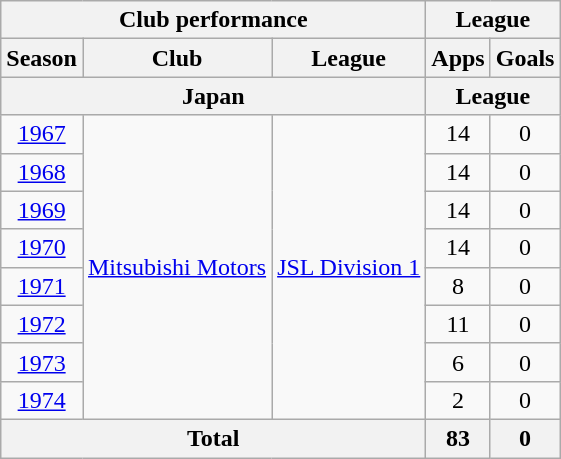<table class="wikitable" style="text-align:center;">
<tr>
<th colspan=3>Club performance</th>
<th colspan=2>League</th>
</tr>
<tr>
<th>Season</th>
<th>Club</th>
<th>League</th>
<th>Apps</th>
<th>Goals</th>
</tr>
<tr>
<th colspan=3>Japan</th>
<th colspan=2>League</th>
</tr>
<tr>
<td><a href='#'>1967</a></td>
<td rowspan="8"><a href='#'>Mitsubishi Motors</a></td>
<td rowspan="8"><a href='#'>JSL Division 1</a></td>
<td>14</td>
<td>0</td>
</tr>
<tr>
<td><a href='#'>1968</a></td>
<td>14</td>
<td>0</td>
</tr>
<tr>
<td><a href='#'>1969</a></td>
<td>14</td>
<td>0</td>
</tr>
<tr>
<td><a href='#'>1970</a></td>
<td>14</td>
<td>0</td>
</tr>
<tr>
<td><a href='#'>1971</a></td>
<td>8</td>
<td>0</td>
</tr>
<tr>
<td><a href='#'>1972</a></td>
<td>11</td>
<td>0</td>
</tr>
<tr>
<td><a href='#'>1973</a></td>
<td>6</td>
<td>0</td>
</tr>
<tr>
<td><a href='#'>1974</a></td>
<td>2</td>
<td>0</td>
</tr>
<tr>
<th colspan=3>Total</th>
<th>83</th>
<th>0</th>
</tr>
</table>
